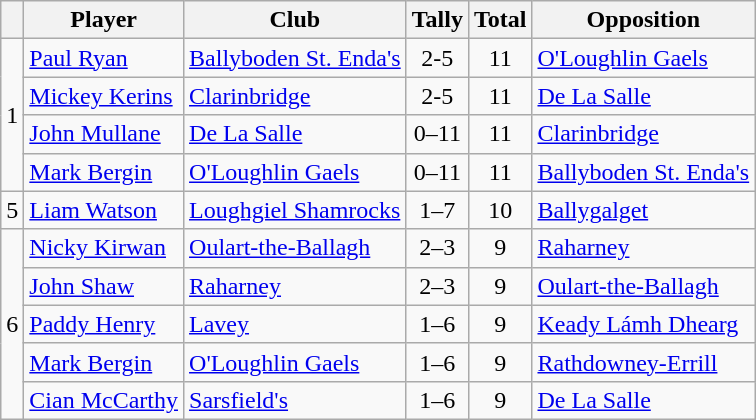<table class="wikitable">
<tr>
<th></th>
<th>Player</th>
<th>Club</th>
<th>Tally</th>
<th>Total</th>
<th>Opposition</th>
</tr>
<tr>
<td rowspan=4 align=center>1</td>
<td><a href='#'>Paul Ryan</a></td>
<td><a href='#'>Ballyboden St. Enda's</a></td>
<td align=center>2-5</td>
<td align=center>11</td>
<td><a href='#'>O'Loughlin Gaels</a></td>
</tr>
<tr>
<td><a href='#'>Mickey Kerins</a></td>
<td><a href='#'>Clarinbridge</a></td>
<td align=center>2-5</td>
<td align=center>11</td>
<td><a href='#'>De La Salle</a></td>
</tr>
<tr>
<td><a href='#'>John Mullane</a></td>
<td><a href='#'>De La Salle</a></td>
<td align=center>0–11</td>
<td align=center>11</td>
<td><a href='#'>Clarinbridge</a></td>
</tr>
<tr>
<td><a href='#'>Mark Bergin</a></td>
<td><a href='#'>O'Loughlin Gaels</a></td>
<td align=center>0–11</td>
<td align=center>11</td>
<td><a href='#'>Ballyboden St. Enda's</a></td>
</tr>
<tr>
<td rowspan=1 align=center>5</td>
<td><a href='#'>Liam Watson</a></td>
<td><a href='#'>Loughgiel Shamrocks</a></td>
<td align=center>1–7</td>
<td align=center>10</td>
<td><a href='#'>Ballygalget</a></td>
</tr>
<tr>
<td rowspan=5 align=center>6</td>
<td><a href='#'>Nicky Kirwan</a></td>
<td><a href='#'>Oulart-the-Ballagh</a></td>
<td align=center>2–3</td>
<td align=center>9</td>
<td><a href='#'>Raharney</a></td>
</tr>
<tr>
<td><a href='#'>John Shaw</a></td>
<td><a href='#'>Raharney</a></td>
<td align=center>2–3</td>
<td align=center>9</td>
<td><a href='#'>Oulart-the-Ballagh</a></td>
</tr>
<tr>
<td><a href='#'>Paddy Henry</a></td>
<td><a href='#'>Lavey</a></td>
<td align=center>1–6</td>
<td align=center>9</td>
<td><a href='#'>Keady Lámh Dhearg</a></td>
</tr>
<tr>
<td><a href='#'>Mark Bergin</a></td>
<td><a href='#'>O'Loughlin Gaels</a></td>
<td align=center>1–6</td>
<td align=center>9</td>
<td><a href='#'>Rathdowney-Errill</a></td>
</tr>
<tr>
<td><a href='#'>Cian McCarthy</a></td>
<td><a href='#'>Sarsfield's</a></td>
<td align=center>1–6</td>
<td align=center>9</td>
<td><a href='#'>De La Salle</a></td>
</tr>
</table>
